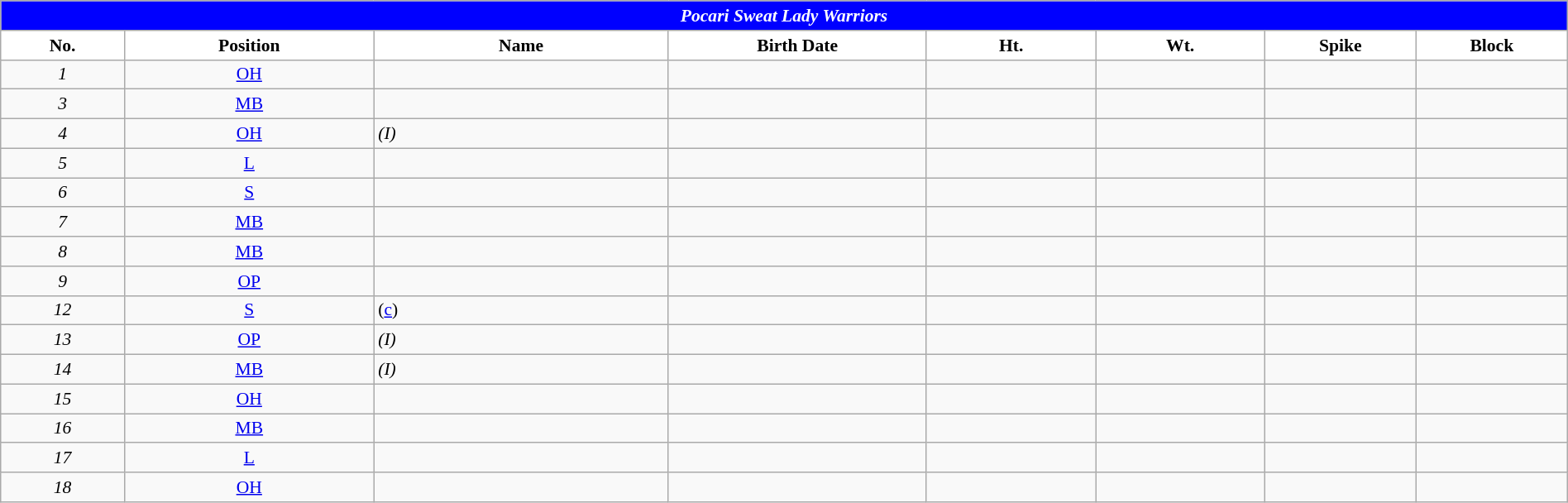<table class="wikitable sortable" style="text-align:center; width: 100%; font-size:90%;">
<tr>
<td colspan="9" style= "background:blue; color:white; text-align: center"><strong><em>Pocari Sweat Lady Warriors</em></strong></td>
</tr>
<tr>
<th style="background: white; color: black; text-align: center"><strong>No.</strong></th>
<th style="background: white; color: black">Position</th>
<th style="width:16em; background: white; color: black">Name</th>
<th style="width:14em; background: white; color: black">Birth Date</th>
<th style="width:9em; background: white; color: black">Ht.</th>
<th style="width:9em; background: white; color: black">Wt.</th>
<th style="width:8em; background: white; color: black">Spike</th>
<th style="width:8em; background: white; color: black">Block</th>
</tr>
<tr>
<td><em>1</em></td>
<td><a href='#'>OH</a></td>
<td style="text-align: left"></td>
<td></td>
<td></td>
<td></td>
<td></td>
<td></td>
</tr>
<tr>
<td><em>3</em></td>
<td><a href='#'>MB</a></td>
<td style="text-align: left"></td>
<td align=right></td>
<td></td>
<td></td>
<td></td>
<td></td>
</tr>
<tr>
<td><em>4</em></td>
<td><a href='#'>OH</a></td>
<td style="text-align: left"> <em>(I)</em></td>
<td align=right></td>
<td></td>
<td></td>
<td></td>
<td></td>
</tr>
<tr>
<td><em>5</em></td>
<td><a href='#'>L</a></td>
<td style="text-align: left"></td>
<td align=right></td>
<td></td>
<td></td>
<td></td>
<td></td>
</tr>
<tr>
<td><em>6</em></td>
<td><a href='#'>S</a></td>
<td style="text-align: left"></td>
<td align=right></td>
<td></td>
<td></td>
<td></td>
<td></td>
</tr>
<tr>
<td><em>7</em></td>
<td><a href='#'>MB</a></td>
<td style="text-align: left"></td>
<td align=right></td>
<td></td>
<td></td>
<td></td>
<td></td>
</tr>
<tr>
<td><em>8</em></td>
<td><a href='#'>MB</a></td>
<td style="text-align: left"></td>
<td align=right></td>
<td></td>
<td></td>
<td></td>
<td></td>
</tr>
<tr>
<td><em>9</em></td>
<td><a href='#'>OP</a></td>
<td style="text-align: left"></td>
<td align=right></td>
<td></td>
<td></td>
<td></td>
<td></td>
</tr>
<tr>
<td><em>12</em></td>
<td><a href='#'>S</a></td>
<td style="text-align: left"> (<a href='#'>c</a>)</td>
<td align=right></td>
<td></td>
<td></td>
<td></td>
<td></td>
</tr>
<tr>
<td><em>13</em></td>
<td><a href='#'>OP</a></td>
<td style="text-align: left"> <em>(I)</em></td>
<td align=right></td>
<td></td>
<td></td>
<td></td>
<td></td>
</tr>
<tr>
<td><em>14</em></td>
<td><a href='#'>MB</a></td>
<td style="text-align: left"> <em>(I)</em></td>
<td align=right></td>
<td></td>
<td></td>
<td></td>
<td></td>
</tr>
<tr>
<td><em>15</em></td>
<td><a href='#'>OH</a></td>
<td style="text-align: left"></td>
<td align=right></td>
<td></td>
<td></td>
<td></td>
<td></td>
</tr>
<tr>
<td><em>16</em></td>
<td><a href='#'>MB</a></td>
<td style="text-align: left"></td>
<td align=right></td>
<td></td>
<td></td>
<td></td>
<td></td>
</tr>
<tr>
<td><em>17</em></td>
<td><a href='#'>L</a></td>
<td style="text-align: left"></td>
<td></td>
<td></td>
<td></td>
<td></td>
<td></td>
</tr>
<tr>
<td><em>18</em></td>
<td><a href='#'>OH</a></td>
<td style="text-align: left"></td>
<td align=right></td>
<td></td>
<td></td>
<td></td>
<td></td>
</tr>
</table>
